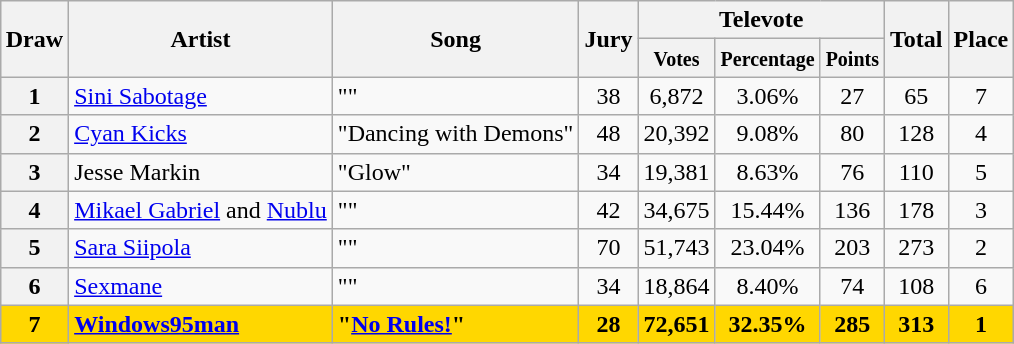<table class="sortable wikitable nowraplinks plainrowheaders" style="margin: 1em auto 1em auto; text-align:center">
<tr>
<th rowspan="2" scope="col">Draw</th>
<th rowspan="2" scope="col">Artist</th>
<th rowspan="2" scope="col">Song</th>
<th rowspan="2" scope="col">Jury</th>
<th colspan="3" scope="col">Televote</th>
<th rowspan="2" scope="col">Total</th>
<th rowspan="2" scope="col">Place</th>
</tr>
<tr>
<th scope="col"><small>Votes</small></th>
<th scope="col"><small>Percentage</small> </th>
<th scope="col"><small>Points</small></th>
</tr>
<tr>
<th scope="row" style="text-align:center">1</th>
<td align="left"><a href='#'>Sini Sabotage</a></td>
<td align="left">""</td>
<td>38</td>
<td>6,872</td>
<td>3.06%</td>
<td>27</td>
<td>65</td>
<td>7</td>
</tr>
<tr>
<th scope="row" style="text-align:center">2</th>
<td align="left"><a href='#'>Cyan Kicks</a></td>
<td align="left">"Dancing with Demons"</td>
<td>48</td>
<td>20,392</td>
<td>9.08%</td>
<td>80</td>
<td>128</td>
<td>4</td>
</tr>
<tr>
<th scope="row" style="text-align:center">3</th>
<td align="left">Jesse Markin</td>
<td align="left">"Glow"</td>
<td>34</td>
<td>19,381</td>
<td>8.63%</td>
<td>76</td>
<td>110</td>
<td>5</td>
</tr>
<tr>
<th scope="row" style="text-align:center">4</th>
<td align="left"><a href='#'>Mikael Gabriel</a> and <a href='#'>Nublu</a></td>
<td align="left">""</td>
<td>42</td>
<td>34,675</td>
<td>15.44%</td>
<td>136</td>
<td>178</td>
<td>3</td>
</tr>
<tr>
<th scope="row" style="text-align:center">5</th>
<td align="left"><a href='#'>Sara Siipola</a></td>
<td align="left">""</td>
<td>70</td>
<td>51,743</td>
<td>23.04%</td>
<td>203</td>
<td>273</td>
<td>2</td>
</tr>
<tr>
<th scope="row" style="text-align:center">6</th>
<td align="left"><a href='#'>Sexmane</a></td>
<td align="left">""</td>
<td>34</td>
<td>18,864</td>
<td>8.40%</td>
<td>74</td>
<td>108</td>
<td>6</td>
</tr>
<tr style="font-weight:bold; background:gold;">
<th scope="row" style="text-align: center; font-weight: bold; background: gold;">7</th>
<td align="left"><a href='#'>Windows95man</a></td>
<td align="left">"<a href='#'>No Rules!</a>"</td>
<td>28</td>
<td>72,651</td>
<td>32.35%</td>
<td>285</td>
<td>313</td>
<td>1</td>
</tr>
</table>
